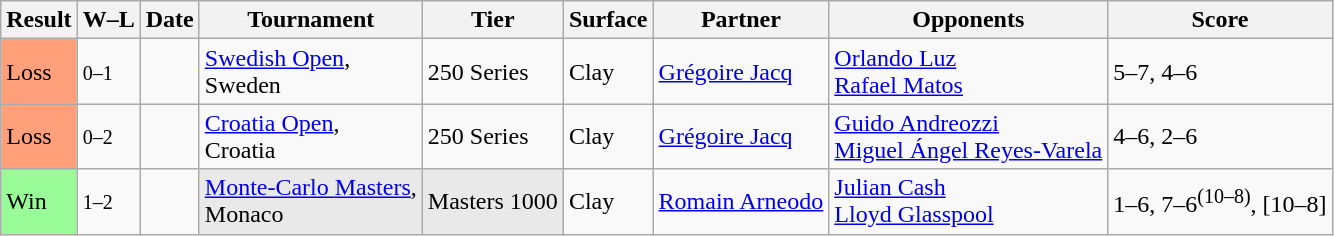<table class="sortable wikitable">
<tr>
<th>Result</th>
<th class=unsortable>W–L</th>
<th>Date</th>
<th>Tournament</th>
<th>Tier</th>
<th>Surface</th>
<th>Partner</th>
<th>Opponents</th>
<th class=unsortable>Score</th>
</tr>
<tr>
<td bgcolor=FFA07A>Loss</td>
<td><small>0–1</small></td>
<td><a href='#'></a></td>
<td><a href='#'>Swedish Open</a>,<br>Sweden</td>
<td>250 Series</td>
<td>Clay</td>
<td> <a href='#'>Grégoire Jacq</a></td>
<td> <a href='#'>Orlando Luz</a> <br> <a href='#'>Rafael Matos</a></td>
<td>5–7, 4–6</td>
</tr>
<tr>
<td bgcolor=FFA07A>Loss</td>
<td><small>0–2</small></td>
<td><a href='#'></a></td>
<td><a href='#'>Croatia Open</a>,<br>Croatia</td>
<td>250 Series</td>
<td>Clay</td>
<td> <a href='#'>Grégoire Jacq</a></td>
<td> <a href='#'>Guido Andreozzi</a><br> <a href='#'>Miguel Ángel Reyes-Varela</a></td>
<td>4–6, 2–6</td>
</tr>
<tr>
<td bgcolor=98fb98>Win</td>
<td><small>1–2</small></td>
<td><a href='#'></a></td>
<td style="background:#E9E9E9;"><a href='#'>Monte-Carlo Masters</a>,<br>Monaco</td>
<td style="background:#E9E9E9;">Masters 1000</td>
<td>Clay</td>
<td> <a href='#'>Romain Arneodo</a></td>
<td> <a href='#'>Julian Cash</a><br> <a href='#'>Lloyd Glasspool</a></td>
<td>1–6, 7–6<sup>(10–8)</sup>, [10–8]</td>
</tr>
</table>
